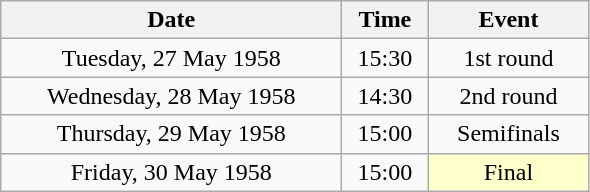<table class = "wikitable" style="text-align:center;">
<tr>
<th width=220>Date</th>
<th width=50>Time</th>
<th width=100>Event</th>
</tr>
<tr>
<td>Tuesday, 27 May 1958</td>
<td>15:30</td>
<td>1st round</td>
</tr>
<tr>
<td>Wednesday, 28 May 1958</td>
<td>14:30</td>
<td>2nd round</td>
</tr>
<tr>
<td>Thursday, 29 May 1958</td>
<td>15:00</td>
<td>Semifinals</td>
</tr>
<tr>
<td>Friday, 30 May 1958</td>
<td>15:00</td>
<td bgcolor=ffffcc>Final</td>
</tr>
</table>
